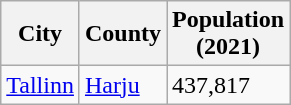<table class="wikitable sortable sticky-header col3right">
<tr>
<th>City</th>
<th>County</th>
<th>Population<br>(2021)</th>
</tr>
<tr>
<td><a href='#'>Tallinn</a></td>
<td><a href='#'>Harju</a></td>
<td>437,817</td>
</tr>
</table>
